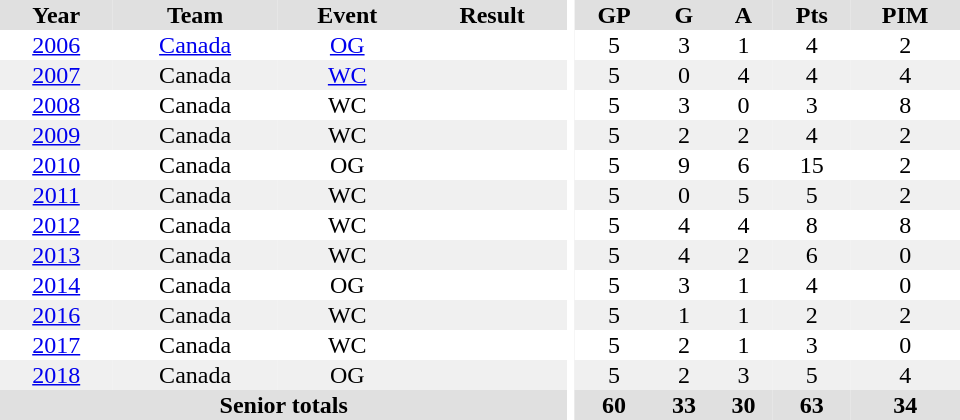<table border="0" cellpadding="1" cellspacing="0" ID="Table3" style="text-align:center; width:40em">
<tr ALIGN="center" bgcolor="#e0e0e0">
<th>Year</th>
<th>Team</th>
<th>Event</th>
<th>Result</th>
<th rowspan="99" bgcolor="#ffffff"></th>
<th>GP</th>
<th>G</th>
<th>A</th>
<th>Pts</th>
<th>PIM</th>
</tr>
<tr ALIGN="center">
<td><a href='#'>2006</a></td>
<td><a href='#'>Canada</a></td>
<td><a href='#'>OG</a></td>
<td></td>
<td>5</td>
<td>3</td>
<td>1</td>
<td>4</td>
<td>2</td>
</tr>
<tr ALIGN="center" bgcolor="#f0f0f0">
<td><a href='#'>2007</a></td>
<td>Canada</td>
<td><a href='#'>WC</a></td>
<td></td>
<td>5</td>
<td>0</td>
<td>4</td>
<td>4</td>
<td>4</td>
</tr>
<tr ALIGN="center">
<td><a href='#'>2008</a></td>
<td>Canada</td>
<td>WC</td>
<td></td>
<td>5</td>
<td>3</td>
<td>0</td>
<td>3</td>
<td>8</td>
</tr>
<tr ALIGN="center" bgcolor="#f0f0f0">
<td><a href='#'>2009</a></td>
<td>Canada</td>
<td>WC</td>
<td></td>
<td>5</td>
<td>2</td>
<td>2</td>
<td>4</td>
<td>2</td>
</tr>
<tr ALIGN="center">
<td><a href='#'>2010</a></td>
<td>Canada</td>
<td>OG</td>
<td></td>
<td>5</td>
<td>9</td>
<td>6</td>
<td>15</td>
<td>2</td>
</tr>
<tr ALIGN="center" bgcolor="#f0f0f0">
<td><a href='#'>2011</a></td>
<td>Canada</td>
<td>WC</td>
<td></td>
<td>5</td>
<td>0</td>
<td>5</td>
<td>5</td>
<td>2</td>
</tr>
<tr ALIGN="center">
<td><a href='#'>2012</a></td>
<td>Canada</td>
<td>WC</td>
<td></td>
<td>5</td>
<td>4</td>
<td>4</td>
<td>8</td>
<td>8</td>
</tr>
<tr ALIGN="center" bgcolor="#f0f0f0">
<td><a href='#'>2013</a></td>
<td>Canada</td>
<td>WC</td>
<td></td>
<td>5</td>
<td>4</td>
<td>2</td>
<td>6</td>
<td>0</td>
</tr>
<tr ALIGN="center">
<td><a href='#'>2014</a></td>
<td>Canada</td>
<td>OG</td>
<td></td>
<td>5</td>
<td>3</td>
<td>1</td>
<td>4</td>
<td>0</td>
</tr>
<tr ALIGN="center" bgcolor="#f0f0f0">
<td><a href='#'>2016</a></td>
<td>Canada</td>
<td>WC</td>
<td></td>
<td>5</td>
<td>1</td>
<td>1</td>
<td>2</td>
<td>2</td>
</tr>
<tr ALIGN="center">
<td><a href='#'>2017</a></td>
<td>Canada</td>
<td>WC</td>
<td></td>
<td>5</td>
<td>2</td>
<td>1</td>
<td>3</td>
<td>0</td>
</tr>
<tr ALIGN="center" bgcolor="#f0f0f0">
<td><a href='#'>2018</a></td>
<td>Canada</td>
<td>OG</td>
<td></td>
<td>5</td>
<td>2</td>
<td>3</td>
<td>5</td>
<td>4</td>
</tr>
<tr bgcolor="#e0e0e0">
<th colspan="4">Senior totals</th>
<th>60</th>
<th>33</th>
<th>30</th>
<th>63</th>
<th>34</th>
</tr>
</table>
